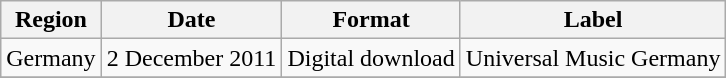<table class=wikitable>
<tr>
<th>Region</th>
<th>Date</th>
<th>Format</th>
<th>Label</th>
</tr>
<tr>
<td>Germany</td>
<td>2 December 2011</td>
<td>Digital download</td>
<td>Universal Music Germany</td>
</tr>
<tr>
</tr>
</table>
